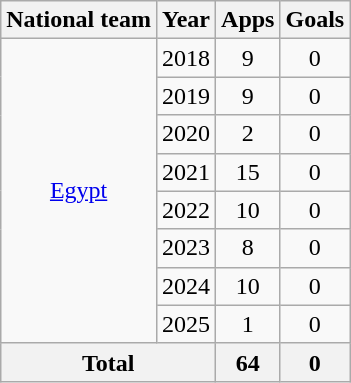<table class="wikitable" style="text-align:center">
<tr>
<th>National team</th>
<th>Year</th>
<th>Apps</th>
<th>Goals</th>
</tr>
<tr>
<td rowspan="8"><a href='#'>Egypt</a></td>
<td>2018</td>
<td>9</td>
<td>0</td>
</tr>
<tr>
<td>2019</td>
<td>9</td>
<td>0</td>
</tr>
<tr>
<td>2020</td>
<td>2</td>
<td>0</td>
</tr>
<tr>
<td>2021</td>
<td>15</td>
<td>0</td>
</tr>
<tr>
<td>2022</td>
<td>10</td>
<td>0</td>
</tr>
<tr>
<td>2023</td>
<td>8</td>
<td>0</td>
</tr>
<tr>
<td>2024</td>
<td>10</td>
<td>0</td>
</tr>
<tr>
<td>2025</td>
<td>1</td>
<td>0</td>
</tr>
<tr>
<th colspan="2">Total</th>
<th>64</th>
<th>0</th>
</tr>
</table>
